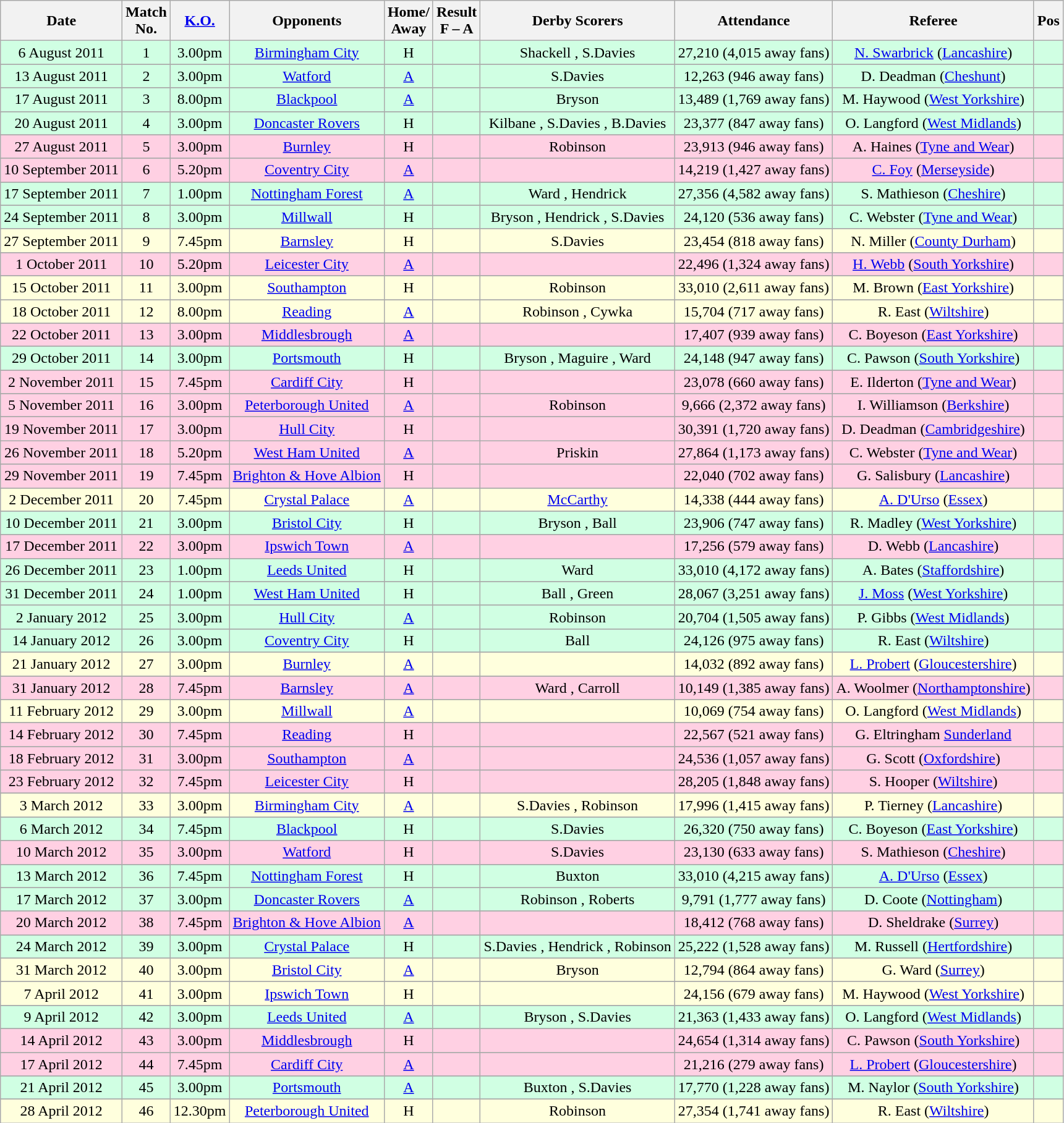<table class="wikitable" style="text-align:center;">
<tr>
<th>Date</th>
<th>Match<br>No.</th>
<th><a href='#'>K.O.</a></th>
<th>Opponents</th>
<th>Home/<br>Away</th>
<th>Result<br>F – A</th>
<th>Derby Scorers</th>
<th>Attendance</th>
<th>Referee</th>
<th>Pos</th>
</tr>
<tr bgcolor="#d0ffe3">
<td>6 August 2011</td>
<td>1</td>
<td>3.00pm</td>
<td><a href='#'>Birmingham City</a></td>
<td>H</td>
<td></td>
<td>Shackell , S.Davies </td>
<td>27,210 (4,015 away fans)</td>
<td><a href='#'>N. Swarbrick</a> (<a href='#'>Lancashire</a>)</td>
<td></td>
</tr>
<tr>
</tr>
<tr bgcolor="#d0ffe3">
<td>13 August 2011</td>
<td>2</td>
<td>3.00pm</td>
<td><a href='#'>Watford</a></td>
<td><a href='#'>A</a></td>
<td></td>
<td>S.Davies </td>
<td>12,263 (946 away fans)</td>
<td>D. Deadman (<a href='#'>Cheshunt</a>)</td>
<td></td>
</tr>
<tr>
</tr>
<tr bgcolor="#d0ffe3">
<td>17 August 2011</td>
<td>3</td>
<td>8.00pm</td>
<td><a href='#'>Blackpool</a></td>
<td><a href='#'>A</a></td>
<td></td>
<td>Bryson </td>
<td>13,489 (1,769 away fans)</td>
<td>M. Haywood (<a href='#'>West Yorkshire</a>)</td>
<td></td>
</tr>
<tr>
</tr>
<tr bgcolor="#d0ffe3">
<td>20 August 2011</td>
<td>4</td>
<td>3.00pm</td>
<td><a href='#'>Doncaster Rovers</a></td>
<td>H</td>
<td></td>
<td>Kilbane , S.Davies , B.Davies </td>
<td>23,377 (847 away fans)</td>
<td>O. Langford (<a href='#'>West Midlands</a>)</td>
<td></td>
</tr>
<tr>
</tr>
<tr bgcolor="#ffd0e3">
<td>27 August 2011</td>
<td>5</td>
<td>3.00pm</td>
<td><a href='#'>Burnley</a></td>
<td>H</td>
<td></td>
<td>Robinson </td>
<td>23,913 (946 away fans)</td>
<td>A. Haines (<a href='#'>Tyne and Wear</a>)</td>
<td></td>
</tr>
<tr>
</tr>
<tr bgcolor="#ffd0e3">
<td>10 September 2011</td>
<td>6</td>
<td>5.20pm</td>
<td><a href='#'>Coventry City</a></td>
<td><a href='#'>A</a></td>
<td></td>
<td></td>
<td>14,219 (1,427 away fans)</td>
<td><a href='#'>C. Foy</a> (<a href='#'>Merseyside</a>)</td>
<td></td>
</tr>
<tr>
</tr>
<tr bgcolor="#d0ffe3">
<td>17 September 2011</td>
<td>7</td>
<td>1.00pm</td>
<td><a href='#'>Nottingham Forest</a></td>
<td><a href='#'>A</a></td>
<td></td>
<td>Ward , Hendrick </td>
<td>27,356 (4,582 away fans)</td>
<td>S. Mathieson (<a href='#'>Cheshire</a>)</td>
<td></td>
</tr>
<tr>
</tr>
<tr bgcolor="#d0ffe3">
<td>24 September 2011</td>
<td>8</td>
<td>3.00pm</td>
<td><a href='#'>Millwall</a></td>
<td>H</td>
<td></td>
<td>Bryson , Hendrick , S.Davies </td>
<td>24,120 (536 away fans)</td>
<td>C. Webster (<a href='#'>Tyne and Wear</a>)</td>
<td></td>
</tr>
<tr>
</tr>
<tr bgcolor="#ffffdd">
<td>27 September 2011</td>
<td>9</td>
<td>7.45pm</td>
<td><a href='#'>Barnsley</a></td>
<td>H</td>
<td></td>
<td>S.Davies </td>
<td>23,454 (818 away fans)</td>
<td>N. Miller (<a href='#'>County Durham</a>)</td>
<td></td>
</tr>
<tr>
</tr>
<tr bgcolor="#ffd0e3">
<td>1 October 2011</td>
<td>10</td>
<td>5.20pm</td>
<td><a href='#'>Leicester City</a></td>
<td><a href='#'>A</a></td>
<td></td>
<td></td>
<td>22,496 (1,324 away fans)</td>
<td><a href='#'>H. Webb</a> (<a href='#'>South Yorkshire</a>)</td>
<td></td>
</tr>
<tr>
</tr>
<tr bgcolor="#ffffdd">
<td>15 October 2011</td>
<td>11</td>
<td>3.00pm</td>
<td><a href='#'>Southampton</a></td>
<td>H</td>
<td></td>
<td>Robinson </td>
<td>33,010 (2,611 away fans)</td>
<td>M. Brown (<a href='#'>East Yorkshire</a>)</td>
<td></td>
</tr>
<tr>
</tr>
<tr bgcolor="#ffffdd">
<td>18 October 2011</td>
<td>12</td>
<td>8.00pm</td>
<td><a href='#'>Reading</a></td>
<td><a href='#'>A</a></td>
<td></td>
<td>Robinson , Cywka </td>
<td>15,704 (717 away fans)</td>
<td>R. East (<a href='#'>Wiltshire</a>)</td>
<td></td>
</tr>
<tr>
</tr>
<tr bgcolor="#ffd0e3">
<td>22 October 2011</td>
<td>13</td>
<td>3.00pm</td>
<td><a href='#'>Middlesbrough</a></td>
<td><a href='#'>A</a></td>
<td></td>
<td></td>
<td>17,407 (939 away fans)</td>
<td>C. Boyeson  (<a href='#'>East Yorkshire</a>)</td>
<td></td>
</tr>
<tr>
</tr>
<tr bgcolor="#d0ffe3">
<td>29 October 2011</td>
<td>14</td>
<td>3.00pm</td>
<td><a href='#'>Portsmouth</a></td>
<td>H</td>
<td></td>
<td>Bryson , Maguire , Ward </td>
<td>24,148 (947 away fans)</td>
<td>C. Pawson (<a href='#'>South Yorkshire</a>)</td>
<td></td>
</tr>
<tr>
</tr>
<tr bgcolor="#ffd0e3">
<td>2 November 2011</td>
<td>15</td>
<td>7.45pm</td>
<td><a href='#'>Cardiff City</a></td>
<td>H</td>
<td></td>
<td></td>
<td>23,078 (660 away fans)</td>
<td>E. Ilderton  (<a href='#'>Tyne and Wear</a>)</td>
<td></td>
</tr>
<tr>
</tr>
<tr bgcolor="#ffd0e3">
<td>5 November 2011</td>
<td>16</td>
<td>3.00pm</td>
<td><a href='#'>Peterborough United</a></td>
<td><a href='#'>A</a></td>
<td></td>
<td>Robinson </td>
<td>9,666 (2,372 away fans)</td>
<td>I. Williamson (<a href='#'>Berkshire</a>)</td>
<td></td>
</tr>
<tr>
</tr>
<tr>
</tr>
<tr bgcolor="#ffd0e3">
<td>19 November 2011</td>
<td>17</td>
<td>3.00pm</td>
<td><a href='#'>Hull City</a></td>
<td>H</td>
<td></td>
<td></td>
<td>30,391 (1,720 away fans)</td>
<td>D. Deadman (<a href='#'>Cambridgeshire</a>)</td>
<td></td>
</tr>
<tr bgcolor="#ffd0e3">
<td>26 November 2011</td>
<td>18</td>
<td>5.20pm</td>
<td><a href='#'>West Ham United</a></td>
<td><a href='#'>A</a></td>
<td></td>
<td>Priskin </td>
<td>27,864 (1,173 away fans)</td>
<td>C. Webster (<a href='#'>Tyne and Wear</a>)</td>
<td></td>
</tr>
<tr>
</tr>
<tr bgcolor="#ffd0e3">
<td>29 November 2011</td>
<td>19</td>
<td>7.45pm</td>
<td><a href='#'>Brighton & Hove Albion</a></td>
<td>H</td>
<td></td>
<td></td>
<td>22,040 (702 away fans)</td>
<td>G. Salisbury (<a href='#'>Lancashire</a>)</td>
<td></td>
</tr>
<tr>
</tr>
<tr bgcolor="#ffffdd">
<td>2 December 2011</td>
<td>20</td>
<td>7.45pm</td>
<td><a href='#'>Crystal Palace</a></td>
<td><a href='#'>A</a></td>
<td></td>
<td><a href='#'>McCarthy</a> </td>
<td>14,338 (444 away fans)</td>
<td><a href='#'>A. D'Urso</a> (<a href='#'>Essex</a>)</td>
<td></td>
</tr>
<tr>
</tr>
<tr bgcolor="#d0ffe3">
<td>10 December 2011</td>
<td>21</td>
<td>3.00pm</td>
<td><a href='#'>Bristol City</a></td>
<td>H</td>
<td></td>
<td>Bryson , Ball </td>
<td>23,906 (747 away fans)</td>
<td>R. Madley (<a href='#'>West Yorkshire</a>)</td>
<td></td>
</tr>
<tr>
</tr>
<tr bgcolor="#ffd0e3">
<td>17 December 2011</td>
<td>22</td>
<td>3.00pm</td>
<td><a href='#'>Ipswich Town</a></td>
<td><a href='#'>A</a></td>
<td></td>
<td></td>
<td>17,256 (579 away fans)</td>
<td>D. Webb (<a href='#'>Lancashire</a>)</td>
<td></td>
</tr>
<tr>
</tr>
<tr bgcolor="#d0ffe3">
<td>26 December 2011</td>
<td>23</td>
<td>1.00pm</td>
<td><a href='#'>Leeds United</a></td>
<td>H</td>
<td></td>
<td>Ward </td>
<td>33,010 (4,172 away fans)</td>
<td>A. Bates (<a href='#'>Staffordshire</a>)</td>
<td></td>
</tr>
<tr>
</tr>
<tr bgcolor="#d0ffe3">
<td>31 December 2011</td>
<td>24</td>
<td>1.00pm</td>
<td><a href='#'>West Ham United</a></td>
<td>H</td>
<td></td>
<td>Ball , Green </td>
<td>28,067 (3,251 away fans)</td>
<td><a href='#'>J. Moss</a> (<a href='#'>West Yorkshire</a>)</td>
<td></td>
</tr>
<tr>
</tr>
<tr bgcolor="#d0ffe3">
<td>2 January 2012</td>
<td>25</td>
<td>3.00pm</td>
<td><a href='#'>Hull City</a></td>
<td><a href='#'>A</a></td>
<td></td>
<td>Robinson </td>
<td>20,704 (1,505 away fans)</td>
<td>P. Gibbs (<a href='#'>West Midlands</a>)</td>
<td></td>
</tr>
<tr>
</tr>
<tr bgcolor="#d0ffe3">
<td>14 January 2012</td>
<td>26</td>
<td>3.00pm</td>
<td><a href='#'>Coventry City</a></td>
<td>H</td>
<td></td>
<td>Ball </td>
<td>24,126 (975 away fans)</td>
<td>R. East (<a href='#'>Wiltshire</a>)</td>
<td></td>
</tr>
<tr>
</tr>
<tr bgcolor="#ffffdd">
<td>21 January 2012</td>
<td>27</td>
<td>3.00pm</td>
<td><a href='#'>Burnley</a></td>
<td><a href='#'>A</a></td>
<td></td>
<td></td>
<td>14,032 (892 away fans)</td>
<td><a href='#'>L. Probert</a> (<a href='#'>Gloucestershire</a>)</td>
<td></td>
</tr>
<tr>
</tr>
<tr bgcolor="#ffd0e3">
<td>31 January 2012</td>
<td>28</td>
<td>7.45pm</td>
<td><a href='#'>Barnsley</a></td>
<td><a href='#'>A</a></td>
<td></td>
<td>Ward , Carroll </td>
<td>10,149 (1,385 away fans)</td>
<td>A. Woolmer (<a href='#'>Northamptonshire</a>)</td>
<td></td>
</tr>
<tr>
</tr>
<tr bgcolor="#ffffdd">
<td>11 February 2012</td>
<td>29</td>
<td>3.00pm</td>
<td><a href='#'>Millwall</a></td>
<td><a href='#'>A</a></td>
<td></td>
<td></td>
<td>10,069 (754 away fans)</td>
<td>O. Langford (<a href='#'>West Midlands</a>)</td>
<td></td>
</tr>
<tr>
</tr>
<tr bgcolor="#ffd0e3">
<td>14 February 2012</td>
<td>30</td>
<td>7.45pm</td>
<td><a href='#'>Reading</a></td>
<td>H</td>
<td></td>
<td></td>
<td>22,567 (521 away fans)</td>
<td>G. Eltringham <a href='#'>Sunderland</a></td>
<td></td>
</tr>
<tr>
</tr>
<tr bgcolor="#ffd0e3">
<td>18 February 2012</td>
<td>31</td>
<td>3.00pm</td>
<td><a href='#'>Southampton</a></td>
<td><a href='#'>A</a></td>
<td></td>
<td></td>
<td>24,536 (1,057 away fans)</td>
<td>G. Scott (<a href='#'>Oxfordshire</a>)</td>
<td></td>
</tr>
<tr>
</tr>
<tr bgcolor="#ffd0e3">
<td>23 February 2012</td>
<td>32</td>
<td>7.45pm</td>
<td><a href='#'>Leicester City</a></td>
<td>H</td>
<td></td>
<td></td>
<td>28,205 (1,848 away fans)</td>
<td>S. Hooper (<a href='#'>Wiltshire</a>)</td>
<td></td>
</tr>
<tr>
</tr>
<tr bgcolor="#ffffdd">
<td>3 March 2012</td>
<td>33</td>
<td>3.00pm</td>
<td><a href='#'>Birmingham City</a></td>
<td><a href='#'>A</a></td>
<td></td>
<td>S.Davies , Robinson </td>
<td>17,996 (1,415 away fans)</td>
<td>P. Tierney (<a href='#'>Lancashire</a>)</td>
<td></td>
</tr>
<tr>
</tr>
<tr bgcolor="#d0ffe3">
<td>6 March 2012</td>
<td>34</td>
<td>7.45pm</td>
<td><a href='#'>Blackpool</a></td>
<td>H</td>
<td></td>
<td>S.Davies </td>
<td>26,320 (750 away fans)</td>
<td>C. Boyeson  (<a href='#'>East Yorkshire</a>)</td>
<td></td>
</tr>
<tr>
</tr>
<tr bgcolor="#ffd0e3">
<td>10 March 2012</td>
<td>35</td>
<td>3.00pm</td>
<td><a href='#'>Watford</a></td>
<td>H</td>
<td></td>
<td>S.Davies </td>
<td>23,130 (633 away fans)</td>
<td>S. Mathieson (<a href='#'>Cheshire</a>)</td>
<td></td>
</tr>
<tr>
</tr>
<tr bgcolor="#d0ffe3">
<td>13 March 2012</td>
<td>36</td>
<td>7.45pm</td>
<td><a href='#'>Nottingham Forest</a></td>
<td>H</td>
<td></td>
<td>Buxton </td>
<td>33,010 (4,215 away fans)</td>
<td><a href='#'>A. D'Urso</a> (<a href='#'>Essex</a>)</td>
<td></td>
</tr>
<tr>
</tr>
<tr bgcolor="#d0ffe3">
<td>17 March 2012</td>
<td>37</td>
<td>3.00pm</td>
<td><a href='#'>Doncaster Rovers</a></td>
<td><a href='#'>A</a></td>
<td></td>
<td>Robinson , Roberts </td>
<td>9,791 (1,777 away fans)</td>
<td>D. Coote (<a href='#'>Nottingham</a>)</td>
<td></td>
</tr>
<tr>
</tr>
<tr bgcolor="#ffd0e3">
<td>20 March 2012</td>
<td>38</td>
<td>7.45pm</td>
<td><a href='#'>Brighton & Hove Albion</a></td>
<td><a href='#'>A</a></td>
<td></td>
<td></td>
<td>18,412 (768 away fans)</td>
<td>D. Sheldrake (<a href='#'>Surrey</a>)</td>
<td></td>
</tr>
<tr>
</tr>
<tr bgcolor="#d0ffe3">
<td>24 March 2012</td>
<td>39</td>
<td>3.00pm</td>
<td><a href='#'>Crystal Palace</a></td>
<td>H</td>
<td></td>
<td>S.Davies , Hendrick , Robinson </td>
<td>25,222 (1,528 away fans)</td>
<td>M. Russell (<a href='#'>Hertfordshire</a>)</td>
<td></td>
</tr>
<tr>
</tr>
<tr bgcolor="#ffffdd">
<td>31 March 2012</td>
<td>40</td>
<td>3.00pm</td>
<td><a href='#'>Bristol City</a></td>
<td><a href='#'>A</a></td>
<td></td>
<td>Bryson </td>
<td>12,794 (864 away fans)</td>
<td>G. Ward (<a href='#'>Surrey</a>)</td>
<td></td>
</tr>
<tr>
</tr>
<tr bgcolor="#ffffdd">
<td>7 April 2012</td>
<td>41</td>
<td>3.00pm</td>
<td><a href='#'>Ipswich Town</a></td>
<td>H</td>
<td></td>
<td></td>
<td>24,156 (679 away fans)</td>
<td>M. Haywood (<a href='#'>West Yorkshire</a>)</td>
<td></td>
</tr>
<tr>
</tr>
<tr bgcolor="#d0ffe3">
<td>9 April 2012</td>
<td>42</td>
<td>3.00pm</td>
<td><a href='#'>Leeds United</a></td>
<td><a href='#'>A</a></td>
<td></td>
<td>Bryson , S.Davies </td>
<td>21,363 (1,433 away fans)</td>
<td>O. Langford (<a href='#'>West Midlands</a>)</td>
<td></td>
</tr>
<tr>
</tr>
<tr bgcolor="#ffd0e3">
<td>14 April 2012</td>
<td>43</td>
<td>3.00pm</td>
<td><a href='#'>Middlesbrough</a></td>
<td>H</td>
<td></td>
<td></td>
<td>24,654 (1,314 away fans)</td>
<td>C. Pawson (<a href='#'>South Yorkshire</a>)</td>
<td></td>
</tr>
<tr>
</tr>
<tr bgcolor="#ffd0e3">
<td>17 April 2012</td>
<td>44</td>
<td>7.45pm</td>
<td><a href='#'>Cardiff City</a></td>
<td><a href='#'>A</a></td>
<td></td>
<td></td>
<td>21,216 (279 away fans)</td>
<td><a href='#'>L. Probert</a> (<a href='#'>Gloucestershire</a>)</td>
<td></td>
</tr>
<tr>
</tr>
<tr bgcolor="#d0ffe3">
<td>21 April 2012</td>
<td>45</td>
<td>3.00pm</td>
<td><a href='#'>Portsmouth</a></td>
<td><a href='#'>A</a></td>
<td></td>
<td>Buxton , S.Davies </td>
<td>17,770 (1,228 away fans)</td>
<td>M. Naylor (<a href='#'>South Yorkshire</a>)</td>
<td></td>
</tr>
<tr>
</tr>
<tr bgcolor="#ffffdd">
<td>28 April 2012</td>
<td>46</td>
<td>12.30pm</td>
<td><a href='#'>Peterborough United</a></td>
<td>H</td>
<td></td>
<td>Robinson </td>
<td>27,354 (1,741 away fans)</td>
<td>R. East (<a href='#'>Wiltshire</a>)</td>
<td></td>
</tr>
</table>
